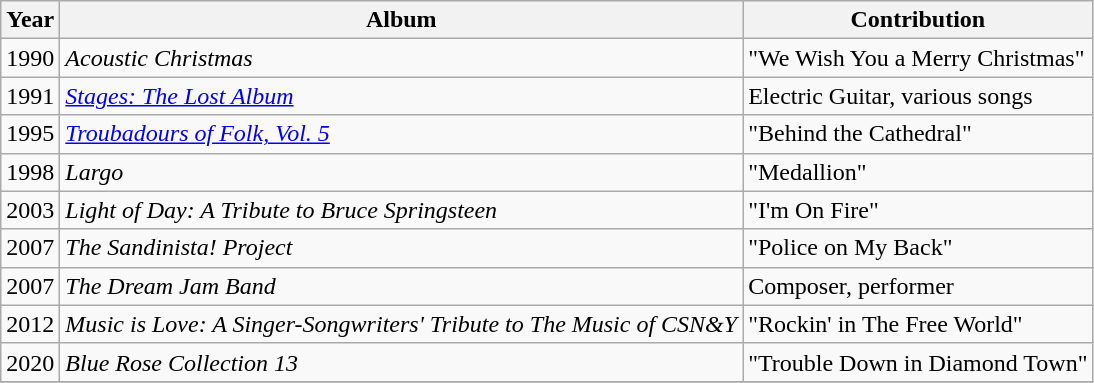<table class="wikitable">
<tr>
<th>Year</th>
<th>Album</th>
<th>Contribution</th>
</tr>
<tr>
<td>1990</td>
<td><em>Acoustic Christmas</em></td>
<td>"We Wish You a Merry Christmas"</td>
</tr>
<tr>
<td>1991</td>
<td><em><a href='#'>Stages: The Lost Album</a></em></td>
<td>Electric Guitar, various songs</td>
</tr>
<tr>
<td>1995</td>
<td><em><a href='#'>Troubadours of Folk, Vol. 5</a></em></td>
<td>"Behind the Cathedral"</td>
</tr>
<tr>
<td>1998</td>
<td><em>Largo</em></td>
<td>"Medallion"</td>
</tr>
<tr>
<td>2003</td>
<td><em>Light of Day: A Tribute to Bruce Springsteen</em></td>
<td>"I'm On Fire"</td>
</tr>
<tr>
<td>2007</td>
<td><em>The Sandinista! Project</em></td>
<td>"Police on My Back"</td>
</tr>
<tr>
<td>2007</td>
<td><em>The Dream Jam Band</em></td>
<td>Composer, performer</td>
</tr>
<tr>
<td>2012</td>
<td><em>Music is Love: A Singer-Songwriters' Tribute to The Music of CSN&Y</em></td>
<td>"Rockin' in The Free World"</td>
</tr>
<tr>
<td>2020</td>
<td><em>Blue Rose Collection 13</em></td>
<td>"Trouble Down in Diamond Town"</td>
</tr>
<tr>
</tr>
</table>
